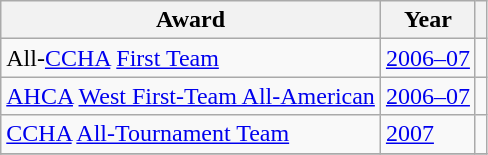<table class="wikitable">
<tr>
<th>Award</th>
<th>Year</th>
<th></th>
</tr>
<tr>
<td>All-<a href='#'>CCHA</a> <a href='#'>First Team</a></td>
<td><a href='#'>2006–07</a></td>
<td></td>
</tr>
<tr>
<td><a href='#'>AHCA</a> <a href='#'>West First-Team All-American</a></td>
<td><a href='#'>2006–07</a></td>
<td></td>
</tr>
<tr>
<td><a href='#'>CCHA</a> <a href='#'>All-Tournament Team</a></td>
<td><a href='#'>2007</a></td>
<td></td>
</tr>
<tr>
</tr>
</table>
